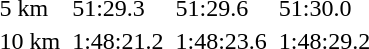<table>
<tr>
<td>5 km<br></td>
<td></td>
<td>51:29.3</td>
<td></td>
<td>51:29.6</td>
<td></td>
<td>51:30.0</td>
</tr>
<tr>
<td>10 km<br></td>
<td></td>
<td>1:48:21.2</td>
<td></td>
<td>1:48:23.6</td>
<td></td>
<td>1:48:29.2</td>
</tr>
</table>
